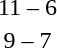<table style="text-align:center">
<tr>
<th width=200></th>
<th width=100></th>
<th width=200></th>
</tr>
<tr>
<td align=right><strong></strong></td>
<td>11 – 6</td>
<td align=left></td>
</tr>
<tr>
<td align=right><strong></strong></td>
<td>9 – 7</td>
<td align=left></td>
</tr>
</table>
